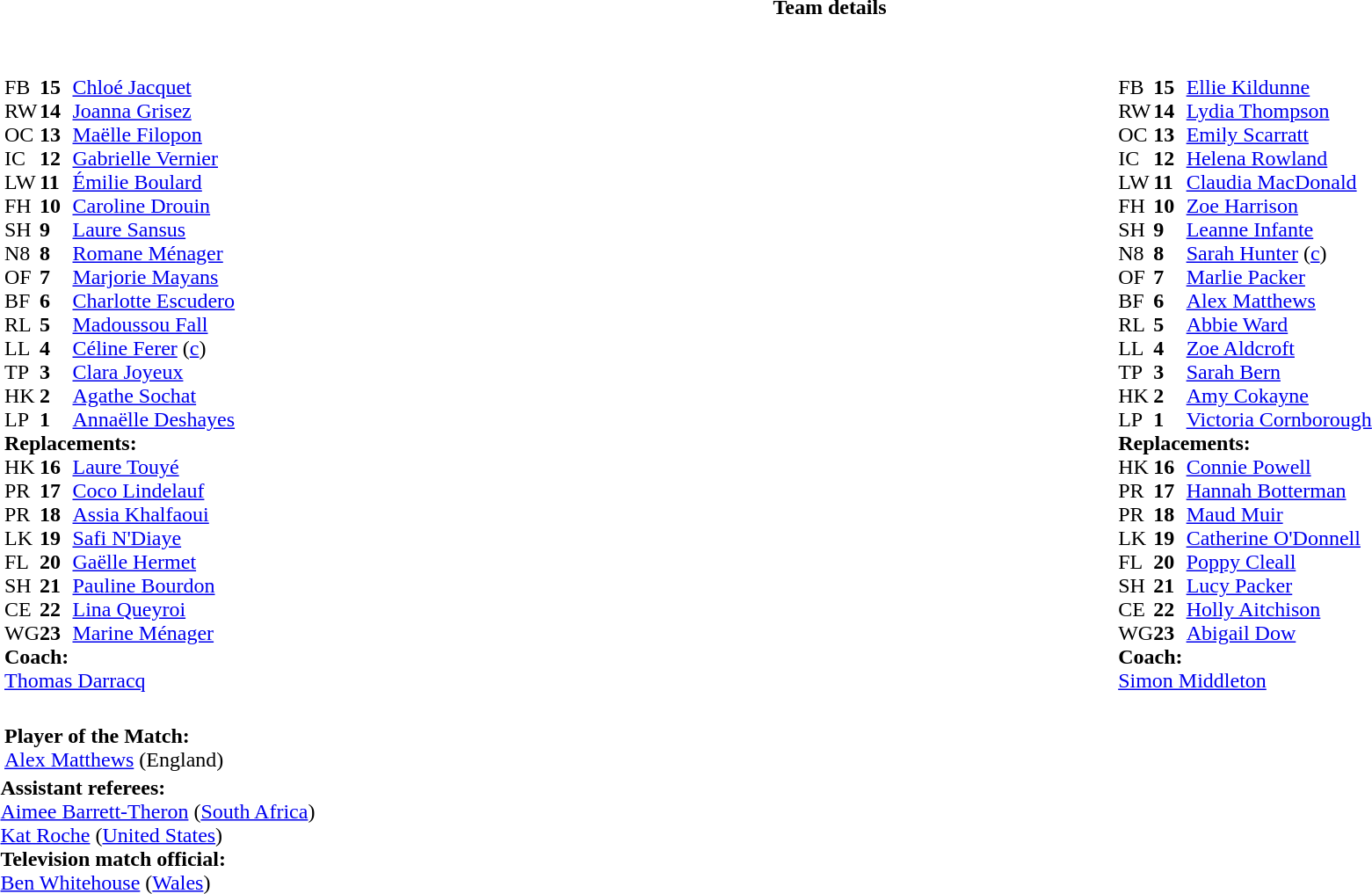<table border="0" style="width:100%">
<tr>
<th>Team details</th>
</tr>
<tr>
<td><br><table style="width:100%">
<tr>
<td style="vertical-align:top;width:50%"><br><table cellspacing="0" cellpadding="0">
<tr>
<th width="25"></th>
<th width="25"></th>
</tr>
<tr>
<td style="vertical-align:top;width:0%"></td>
</tr>
<tr>
<td>FB</td>
<td><strong>15</strong></td>
<td><a href='#'>Chloé Jacquet</a></td>
<td></td>
<td></td>
</tr>
<tr>
<td>RW</td>
<td><strong>14</strong></td>
<td><a href='#'>Joanna Grisez</a></td>
</tr>
<tr>
<td>OC</td>
<td><strong>13</strong></td>
<td><a href='#'>Maëlle Filopon</a></td>
</tr>
<tr>
<td>IC</td>
<td><strong>12</strong></td>
<td><a href='#'>Gabrielle Vernier</a></td>
<td></td>
<td></td>
</tr>
<tr>
<td>LW</td>
<td><strong>11</strong></td>
<td><a href='#'>Émilie Boulard</a></td>
</tr>
<tr>
<td>FH</td>
<td><strong>10</strong></td>
<td><a href='#'>Caroline Drouin</a></td>
</tr>
<tr>
<td>SH</td>
<td><strong>9</strong></td>
<td><a href='#'>Laure Sansus</a></td>
<td></td>
<td></td>
</tr>
<tr>
<td>N8</td>
<td><strong>8</strong></td>
<td><a href='#'>Romane Ménager</a></td>
<td></td>
<td></td>
</tr>
<tr>
<td>OF</td>
<td><strong>7</strong></td>
<td><a href='#'>Marjorie Mayans</a></td>
<td></td>
<td></td>
</tr>
<tr>
<td>BF</td>
<td><strong>6</strong></td>
<td><a href='#'>Charlotte Escudero</a></td>
</tr>
<tr>
<td>RL</td>
<td><strong>5</strong></td>
<td><a href='#'>Madoussou Fall</a></td>
</tr>
<tr>
<td>LL</td>
<td><strong>4</strong></td>
<td><a href='#'>Céline Ferer</a> (<a href='#'>c</a>)</td>
</tr>
<tr>
<td>TP</td>
<td><strong>3</strong></td>
<td><a href='#'>Clara Joyeux</a></td>
<td></td>
<td></td>
</tr>
<tr>
<td>HK</td>
<td><strong>2</strong></td>
<td><a href='#'>Agathe Sochat</a></td>
<td></td>
<td></td>
</tr>
<tr>
<td>LP</td>
<td><strong>1</strong></td>
<td><a href='#'>Annaëlle Deshayes</a></td>
<td></td>
<td></td>
</tr>
<tr>
<td colspan=3><strong>Replacements:</strong></td>
</tr>
<tr>
<td>HK</td>
<td><strong>16</strong></td>
<td><a href='#'>Laure Touyé</a></td>
<td></td>
<td></td>
</tr>
<tr>
<td>PR</td>
<td><strong>17</strong></td>
<td><a href='#'>Coco Lindelauf</a></td>
<td></td>
<td></td>
</tr>
<tr>
<td>PR</td>
<td><strong>18</strong></td>
<td><a href='#'>Assia Khalfaoui</a></td>
<td></td>
<td></td>
</tr>
<tr>
<td>LK</td>
<td><strong>19</strong></td>
<td><a href='#'>Safi N'Diaye</a></td>
<td></td>
<td></td>
</tr>
<tr>
<td>FL</td>
<td><strong>20</strong></td>
<td><a href='#'>Gaëlle Hermet</a></td>
<td></td>
<td></td>
</tr>
<tr>
<td>SH</td>
<td><strong>21</strong></td>
<td><a href='#'>Pauline Bourdon</a></td>
<td></td>
<td></td>
</tr>
<tr>
<td>CE</td>
<td><strong>22</strong></td>
<td><a href='#'>Lina Queyroi</a></td>
<td></td>
<td></td>
</tr>
<tr>
<td>WG</td>
<td><strong>23</strong></td>
<td><a href='#'>Marine Ménager</a></td>
<td></td>
<td></td>
</tr>
<tr>
<td colspan=3><strong>Coach:</strong></td>
</tr>
<tr>
<td colspan="4"> <a href='#'>Thomas Darracq</a></td>
</tr>
</table>
</td>
<td style="vertical-align:top"></td>
<td style="vertical-align:top; width:50%"><br><table cellspacing="0" cellpadding="0" style="margin:auto">
<tr>
<th width="25"></th>
<th width="25"></th>
</tr>
<tr>
<td>FB</td>
<td><strong>15</strong></td>
<td><a href='#'>Ellie Kildunne</a></td>
</tr>
<tr>
<td>RW</td>
<td><strong>14</strong></td>
<td><a href='#'>Lydia Thompson</a></td>
<td></td>
<td></td>
</tr>
<tr>
<td>OC</td>
<td><strong>13</strong></td>
<td><a href='#'>Emily Scarratt</a></td>
</tr>
<tr>
<td>IC</td>
<td><strong>12</strong></td>
<td><a href='#'>Helena Rowland</a></td>
</tr>
<tr>
<td>LW</td>
<td><strong>11</strong></td>
<td><a href='#'>Claudia MacDonald</a></td>
</tr>
<tr>
<td>FH</td>
<td><strong>10</strong></td>
<td><a href='#'>Zoe Harrison</a></td>
</tr>
<tr>
<td>SH</td>
<td><strong>9</strong></td>
<td><a href='#'>Leanne Infante</a></td>
</tr>
<tr>
<td>N8</td>
<td><strong>8</strong></td>
<td><a href='#'>Sarah Hunter</a> (<a href='#'>c</a>)</td>
<td></td>
<td></td>
</tr>
<tr>
<td>OF</td>
<td><strong>7</strong></td>
<td><a href='#'>Marlie Packer</a></td>
<td></td>
<td></td>
</tr>
<tr>
<td>BF</td>
<td><strong>6</strong></td>
<td><a href='#'>Alex Matthews</a></td>
</tr>
<tr>
<td>RL</td>
<td><strong>5</strong></td>
<td><a href='#'>Abbie Ward</a></td>
</tr>
<tr>
<td>LL</td>
<td><strong>4</strong></td>
<td><a href='#'>Zoe Aldcroft</a></td>
</tr>
<tr>
<td>TP</td>
<td><strong>3</strong></td>
<td><a href='#'>Sarah Bern</a></td>
<td></td>
<td></td>
</tr>
<tr>
<td>HK</td>
<td><strong>2</strong></td>
<td><a href='#'>Amy Cokayne</a></td>
</tr>
<tr>
<td>LP</td>
<td><strong>1</strong></td>
<td><a href='#'>Victoria Cornborough</a></td>
<td></td>
<td></td>
</tr>
<tr>
<td colspan=3><strong>Replacements:</strong></td>
</tr>
<tr>
<td>HK</td>
<td><strong>16</strong></td>
<td><a href='#'>Connie Powell</a></td>
</tr>
<tr>
<td>PR</td>
<td><strong>17</strong></td>
<td><a href='#'>Hannah Botterman</a></td>
<td></td>
<td></td>
</tr>
<tr>
<td>PR</td>
<td><strong>18</strong></td>
<td><a href='#'>Maud Muir</a></td>
<td></td>
<td></td>
</tr>
<tr>
<td>LK</td>
<td><strong>19</strong></td>
<td><a href='#'>Catherine O'Donnell</a></td>
<td></td>
<td></td>
</tr>
<tr>
<td>FL</td>
<td><strong>20</strong></td>
<td><a href='#'>Poppy Cleall</a></td>
<td></td>
<td></td>
</tr>
<tr>
<td>SH</td>
<td><strong>21</strong></td>
<td><a href='#'>Lucy Packer</a></td>
</tr>
<tr>
<td>CE</td>
<td><strong>22</strong></td>
<td><a href='#'>Holly Aitchison</a></td>
</tr>
<tr>
<td>WG</td>
<td><strong>23</strong></td>
<td><a href='#'>Abigail Dow</a></td>
<td></td>
<td></td>
</tr>
<tr>
<td colspan=3><strong>Coach:</strong></td>
</tr>
<tr>
<td colspan="4"> <a href='#'>Simon Middleton</a></td>
</tr>
</table>
</td>
</tr>
</table>
<table style="width:100%">
<tr>
<td><br><strong>Player of the Match:</strong>
<br><a href='#'>Alex Matthews</a> (England)</td>
</tr>
</table>
<strong>Assistant referees:</strong>
<br><a href='#'>Aimee Barrett-Theron</a> (<a href='#'>South Africa</a>)
<br><a href='#'>Kat Roche</a> (<a href='#'>United States</a>)
<br><strong>Television match official:</strong>
<br><a href='#'>Ben Whitehouse</a> (<a href='#'>Wales</a>)</td>
</tr>
</table>
